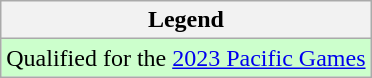<table class="wikitable">
<tr>
<th>Legend</th>
</tr>
<tr bgcolor=ccffcc>
<td>Qualified for the <a href='#'>2023 Pacific Games</a></td>
</tr>
</table>
